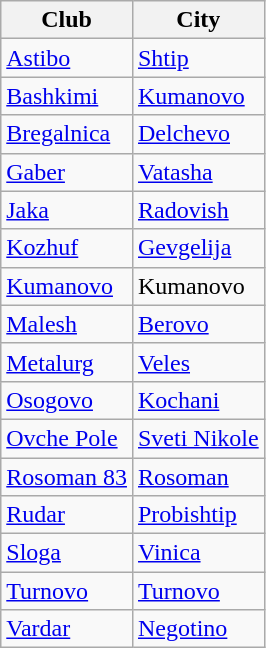<table class="wikitable">
<tr>
<th>Club</th>
<th>City</th>
</tr>
<tr>
<td><a href='#'>Astibo</a></td>
<td><a href='#'>Shtip</a></td>
</tr>
<tr>
<td><a href='#'>Bashkimi</a></td>
<td><a href='#'>Kumanovo</a></td>
</tr>
<tr>
<td><a href='#'>Bregalnica</a></td>
<td><a href='#'>Delchevo</a></td>
</tr>
<tr>
<td><a href='#'>Gaber</a></td>
<td><a href='#'>Vatasha</a></td>
</tr>
<tr>
<td><a href='#'>Jaka</a></td>
<td><a href='#'>Radovish</a></td>
</tr>
<tr>
<td><a href='#'>Kozhuf</a></td>
<td><a href='#'>Gevgelija</a></td>
</tr>
<tr>
<td><a href='#'>Kumanovo</a></td>
<td>Kumanovo</td>
</tr>
<tr>
<td><a href='#'>Malesh</a></td>
<td><a href='#'>Berovo</a></td>
</tr>
<tr>
<td><a href='#'>Metalurg</a></td>
<td><a href='#'>Veles</a></td>
</tr>
<tr>
<td><a href='#'>Osogovo</a></td>
<td><a href='#'>Kochani</a></td>
</tr>
<tr>
<td><a href='#'>Ovche Pole</a></td>
<td><a href='#'>Sveti Nikole</a></td>
</tr>
<tr>
<td><a href='#'>Rosoman 83</a></td>
<td><a href='#'>Rosoman</a></td>
</tr>
<tr>
<td><a href='#'>Rudar</a></td>
<td><a href='#'>Probishtip</a></td>
</tr>
<tr>
<td><a href='#'>Sloga</a></td>
<td><a href='#'>Vinica</a></td>
</tr>
<tr>
<td><a href='#'>Turnovo</a></td>
<td><a href='#'>Turnovo</a></td>
</tr>
<tr>
<td><a href='#'>Vardar</a></td>
<td><a href='#'>Negotino</a></td>
</tr>
</table>
